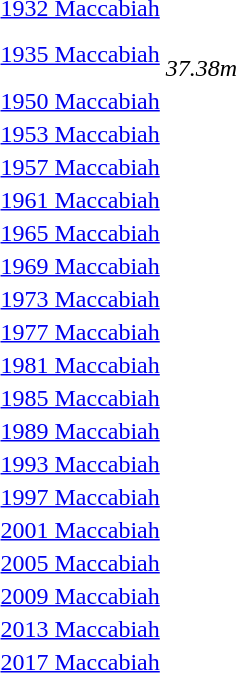<table>
<tr valign="top">
<td><a href='#'>1932 Maccabiah</a></td>
<td></td>
<td></td>
<td></td>
</tr>
<tr>
<td><a href='#'>1935 Maccabiah</a></td>
<td><br><em>37.38m</em></td>
<td></td>
<td></td>
</tr>
<tr>
<td><a href='#'>1950 Maccabiah</a></td>
<td></td>
<td></td>
<td></td>
</tr>
<tr>
<td><a href='#'>1953 Maccabiah</a></td>
<td></td>
<td></td>
<td></td>
</tr>
<tr>
<td><a href='#'>1957 Maccabiah</a></td>
<td></td>
<td></td>
<td></td>
</tr>
<tr>
<td><a href='#'>1961 Maccabiah</a></td>
<td></td>
<td></td>
<td></td>
</tr>
<tr>
<td><a href='#'>1965 Maccabiah</a></td>
<td></td>
<td></td>
<td></td>
</tr>
<tr>
<td><a href='#'>1969 Maccabiah</a></td>
<td></td>
<td></td>
<td></td>
</tr>
<tr>
<td><a href='#'>1973 Maccabiah</a></td>
<td></td>
<td></td>
<td></td>
</tr>
<tr>
<td><a href='#'>1977 Maccabiah</a></td>
<td></td>
<td></td>
<td></td>
</tr>
<tr>
<td><a href='#'>1981 Maccabiah</a></td>
<td></td>
<td></td>
<td></td>
</tr>
<tr>
<td><a href='#'>1985 Maccabiah</a></td>
<td></td>
<td></td>
<td></td>
</tr>
<tr>
<td><a href='#'>1989 Maccabiah</a></td>
<td></td>
<td></td>
<td></td>
</tr>
<tr>
<td><a href='#'>1993 Maccabiah</a></td>
<td></td>
<td></td>
<td></td>
</tr>
<tr>
<td><a href='#'>1997 Maccabiah</a></td>
<td></td>
<td></td>
<td></td>
</tr>
<tr>
<td><a href='#'>2001 Maccabiah</a></td>
<td></td>
<td></td>
<td></td>
</tr>
<tr>
<td><a href='#'>2005 Maccabiah</a></td>
<td></td>
<td></td>
<td></td>
</tr>
<tr>
<td><a href='#'>2009 Maccabiah</a></td>
<td></td>
<td></td>
<td></td>
</tr>
<tr>
<td><a href='#'>2013 Maccabiah</a></td>
<td></td>
<td></td>
<td></td>
</tr>
<tr>
<td><a href='#'>2017 Maccabiah</a></td>
<td></td>
<td></td>
<td></td>
</tr>
</table>
